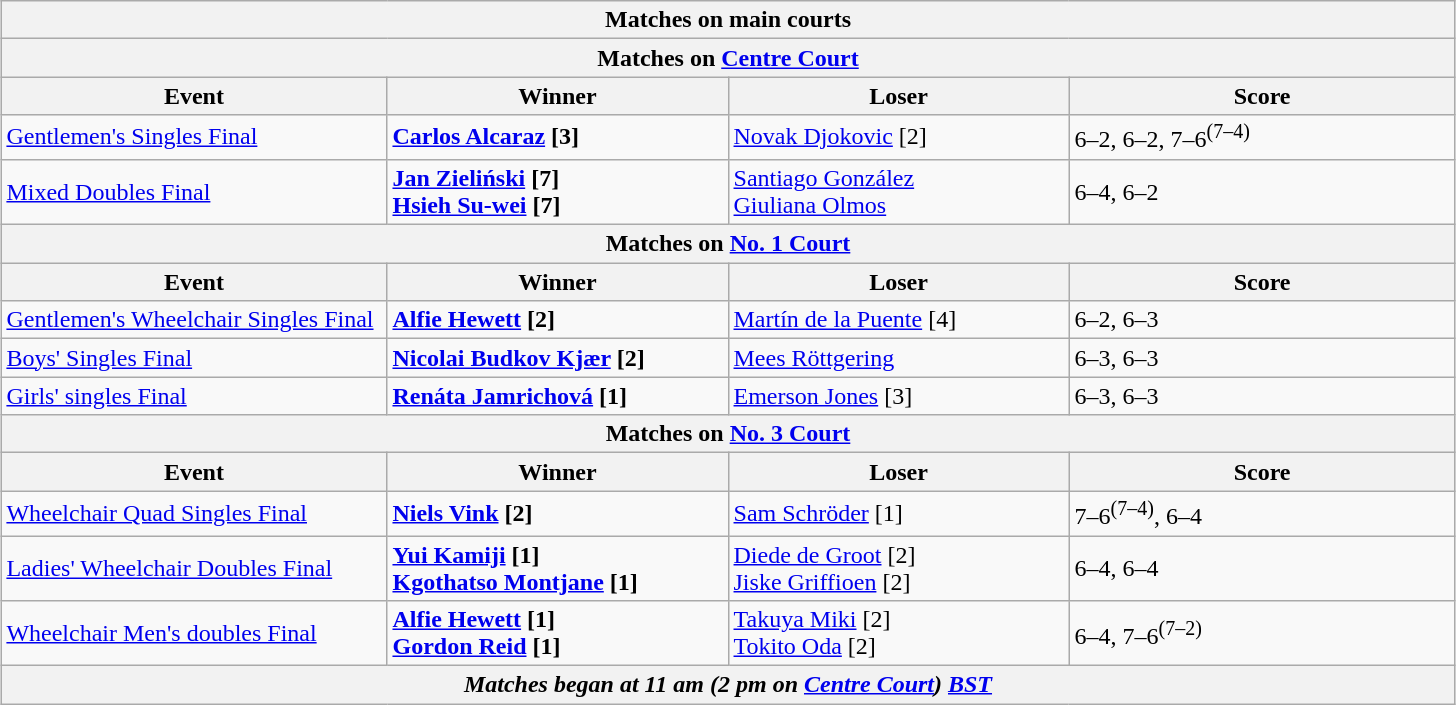<table class="wikitable collapsible uncollapsed" style="margin:auto;">
<tr>
<th colspan="4" style="white-space:nowrap;">Matches on main courts</th>
</tr>
<tr>
<th colspan="4">Matches on <a href='#'>Centre Court</a></th>
</tr>
<tr>
<th width="250">Event</th>
<th width="220">Winner</th>
<th width="220">Loser</th>
<th width="250">Score</th>
</tr>
<tr>
<td><a href='#'>Gentlemen's Singles Final</a></td>
<td><strong> <a href='#'>Carlos Alcaraz</a> [3]</strong></td>
<td> <a href='#'>Novak Djokovic</a> [2]</td>
<td>6–2, 6–2, 7–6<sup>(7–4)</sup></td>
</tr>
<tr>
<td><a href='#'>Mixed Doubles Final</a></td>
<td><strong> <a href='#'>Jan Zieliński</a> [7] <br>  <a href='#'>Hsieh Su-wei</a> [7]</strong></td>
<td> <a href='#'>Santiago González</a> <br>  <a href='#'>Giuliana Olmos</a></td>
<td>6–4, 6–2</td>
</tr>
<tr>
<th colspan="4">Matches on <a href='#'>No. 1 Court</a></th>
</tr>
<tr>
<th width="220">Event</th>
<th width="220">Winner</th>
<th width="220">Loser</th>
<th width="250">Score</th>
</tr>
<tr>
<td><a href='#'>Gentlemen's Wheelchair Singles Final</a></td>
<td><strong> <a href='#'>Alfie Hewett</a> [2]</strong></td>
<td> <a href='#'>Martín de la Puente</a> [4]</td>
<td>6–2, 6–3</td>
</tr>
<tr>
<td><a href='#'>Boys' Singles Final</a></td>
<td><strong> <a href='#'>Nicolai Budkov Kjær</a> [2]</strong></td>
<td> <a href='#'>Mees Röttgering</a></td>
<td>6–3, 6–3</td>
</tr>
<tr>
<td><a href='#'>Girls' singles Final</a></td>
<td><strong> <a href='#'>Renáta Jamrichová</a> [1]</strong></td>
<td> <a href='#'>Emerson Jones</a> [3]</td>
<td>6–3, 6–3</td>
</tr>
<tr>
<th colspan="4">Matches on <a href='#'>No. 3 Court</a></th>
</tr>
<tr>
<th width="250">Event</th>
<th width="220">Winner</th>
<th width="220">Loser</th>
<th width="220">Score</th>
</tr>
<tr>
<td><a href='#'>Wheelchair Quad Singles Final</a></td>
<td><strong> <a href='#'>Niels Vink</a> [2]</strong></td>
<td> <a href='#'>Sam Schröder</a> [1]</td>
<td>7–6<sup>(7–4)</sup>, 6–4</td>
</tr>
<tr>
<td><a href='#'>Ladies' Wheelchair Doubles Final</a></td>
<td><strong> <a href='#'>Yui Kamiji</a> [1] <br>  <a href='#'>Kgothatso Montjane</a> [1]</strong></td>
<td> <a href='#'>Diede de Groot</a> [2] <br>  <a href='#'>Jiske Griffioen</a> [2]</td>
<td>6–4, 6–4</td>
</tr>
<tr>
<td><a href='#'>Wheelchair Men's doubles Final</a></td>
<td><strong> <a href='#'>Alfie Hewett</a> [1] <br>  <a href='#'>Gordon Reid</a> [1]</strong></td>
<td> <a href='#'>Takuya Miki</a> [2] <br>  <a href='#'>Tokito Oda</a> [2]</td>
<td>6–4, 7–6<sup>(7–2)</sup></td>
</tr>
<tr>
<th colspan=4><em>Matches began at 11 am (2 pm on <a href='#'>Centre Court</a>) <a href='#'>BST</a></em></th>
</tr>
</table>
